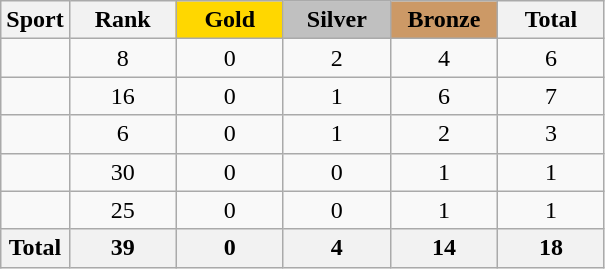<table class="wikitable sortable" style="margin-top:0em; text-align:center; font-size:100%;">
<tr>
<th>Sport</th>
<th style="width:4em;">Rank</th>
<th style="background:gold; width:4em;"><strong>Gold</strong></th>
<th style="background:silver; width:4em;"><strong>Silver</strong></th>
<th style="background:#cc9966; width:4em;"><strong>Bronze</strong></th>
<th style="width:4em;">Total</th>
</tr>
<tr>
<td align=left></td>
<td>8</td>
<td>0</td>
<td>2</td>
<td>4</td>
<td>6</td>
</tr>
<tr>
<td align=left></td>
<td>16</td>
<td>0</td>
<td>1</td>
<td>6</td>
<td>7</td>
</tr>
<tr>
<td align=left></td>
<td>6</td>
<td>0</td>
<td>1</td>
<td>2</td>
<td>3</td>
</tr>
<tr>
<td align=left></td>
<td>30</td>
<td>0</td>
<td>0</td>
<td>1</td>
<td>1</td>
</tr>
<tr>
<td align=left></td>
<td>25</td>
<td>0</td>
<td>0</td>
<td>1</td>
<td>1</td>
</tr>
<tr>
<th>Total</th>
<th>39</th>
<th>0</th>
<th>4</th>
<th>14</th>
<th>18</th>
</tr>
</table>
